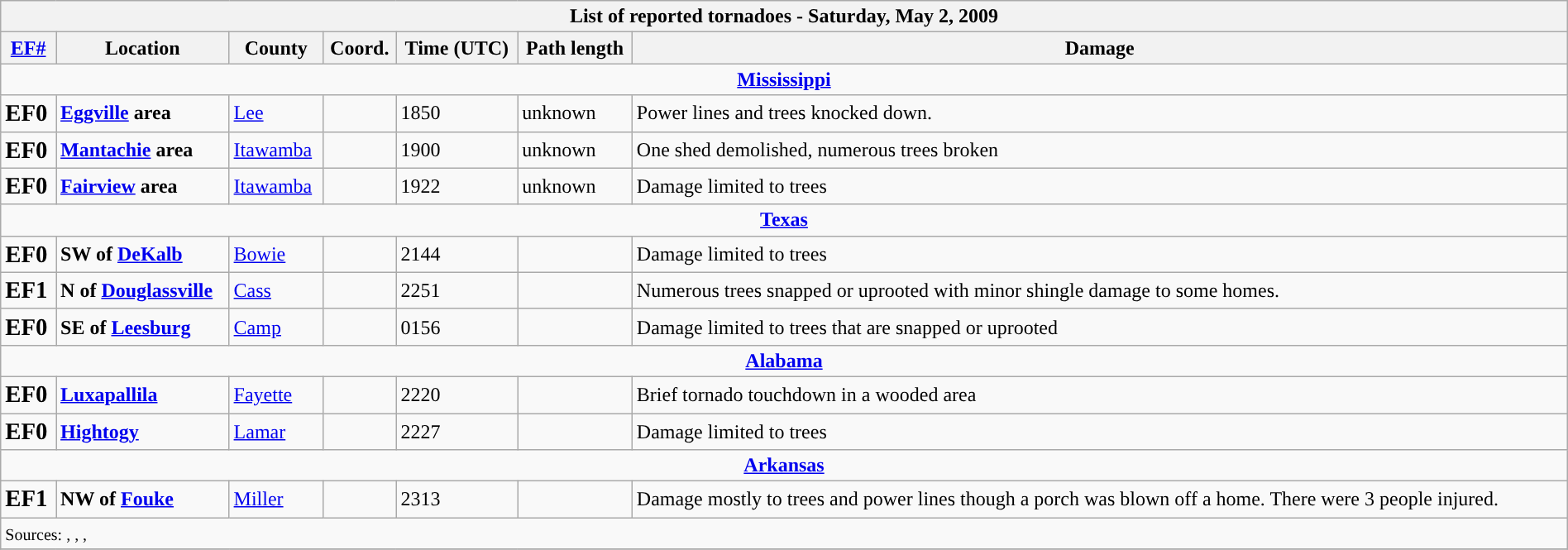<table class="wikitable collapsible" width="100%">
<tr>
<th colspan="7">List of reported tornadoes - Saturday, May 2, 2009</th>
</tr>
<tr>
<th><a href='#'>EF#</a></th>
<th>Location</th>
<th>County</th>
<th>Coord.</th>
<th>Time (UTC)</th>
<th>Path length</th>
<th>Damage</th>
</tr>
<tr>
<td colspan="7" align=center><strong><a href='#'>Mississippi</a></strong></td>
</tr>
<tr>
<td><big><strong>EF0</strong></big></td>
<td><strong><a href='#'>Eggville</a> area</strong></td>
<td><a href='#'>Lee</a></td>
<td></td>
<td>1850</td>
<td>unknown</td>
<td>Power lines and trees knocked down.</td>
</tr>
<tr>
<td><big><strong>EF0</strong></big></td>
<td><strong><a href='#'>Mantachie</a> area</strong></td>
<td><a href='#'>Itawamba</a></td>
<td></td>
<td>1900</td>
<td>unknown</td>
<td>One shed demolished, numerous trees broken</td>
</tr>
<tr>
<td><big><strong>EF0</strong></big></td>
<td><strong><a href='#'>Fairview</a> area</strong></td>
<td><a href='#'>Itawamba</a></td>
<td></td>
<td>1922</td>
<td>unknown</td>
<td>Damage limited to trees</td>
</tr>
<tr>
<td colspan="7" align=center><strong><a href='#'>Texas</a></strong></td>
</tr>
<tr>
<td><big><strong>EF0</strong></big></td>
<td><strong>SW of <a href='#'>DeKalb</a> </strong></td>
<td><a href='#'>Bowie</a></td>
<td></td>
<td>2144</td>
<td></td>
<td>Damage limited to trees</td>
</tr>
<tr>
<td><big><strong>EF1</strong></big></td>
<td><strong>N of <a href='#'>Douglassville</a> </strong></td>
<td><a href='#'>Cass</a></td>
<td></td>
<td>2251</td>
<td></td>
<td>Numerous trees snapped or uprooted with minor shingle damage to some homes.</td>
</tr>
<tr>
<td><big><strong>EF0</strong></big></td>
<td><strong>SE of <a href='#'>Leesburg</a> </strong></td>
<td><a href='#'>Camp</a></td>
<td></td>
<td>0156</td>
<td></td>
<td>Damage limited to trees that are snapped or uprooted</td>
</tr>
<tr>
<td colspan="7" align=center><strong><a href='#'>Alabama</a></strong></td>
</tr>
<tr>
<td><big><strong>EF0</strong></big></td>
<td><strong><a href='#'>Luxapallila</a> </strong></td>
<td><a href='#'>Fayette</a></td>
<td></td>
<td>2220</td>
<td></td>
<td>Brief tornado touchdown in a wooded area</td>
</tr>
<tr>
<td><big><strong>EF0</strong></big></td>
<td><strong><a href='#'>Hightogy</a> </strong></td>
<td><a href='#'>Lamar</a></td>
<td></td>
<td>2227</td>
<td></td>
<td>Damage limited to trees</td>
</tr>
<tr>
<td colspan="7" align=center><strong><a href='#'>Arkansas</a></strong></td>
</tr>
<tr>
<td><big><strong>EF1</strong></big></td>
<td><strong>NW of <a href='#'>Fouke</a> </strong></td>
<td><a href='#'>Miller</a></td>
<td></td>
<td>2313</td>
<td></td>
<td>Damage mostly to trees and power lines though a porch was blown off a home. There were 3 people injured.</td>
</tr>
<tr>
<td colspan="7"><small>Sources: , , , </small></td>
</tr>
<tr>
</tr>
</table>
